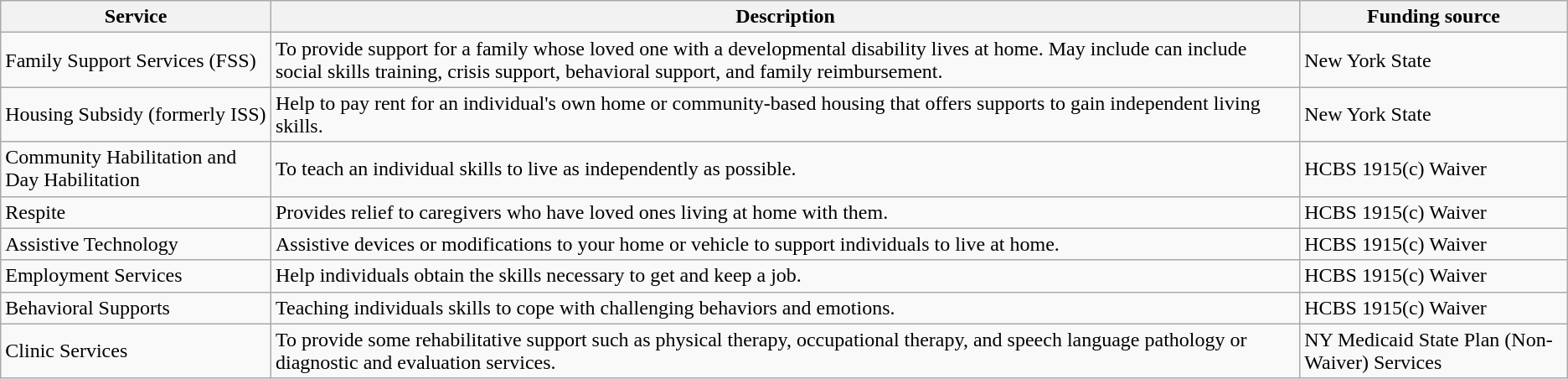<table class="wikitable">
<tr>
<th>Service</th>
<th>Description</th>
<th>Funding source</th>
</tr>
<tr>
<td>Family Support Services (FSS)</td>
<td>To provide support for a family whose loved one with a developmental disability lives at home. May include can include social skills training, crisis support, behavioral support, and family reimbursement.</td>
<td>New York State</td>
</tr>
<tr>
<td>Housing Subsidy (formerly ISS)</td>
<td>Help to pay rent for an individual's own home or community-based housing that offers supports to gain independent living skills.</td>
<td>New York State</td>
</tr>
<tr>
<td>Community Habilitation and Day Habilitation</td>
<td>To teach an individual skills to live as independently as possible.</td>
<td>HCBS 1915(c) Waiver</td>
</tr>
<tr>
<td>Respite</td>
<td>Provides relief to caregivers who have loved ones living at home with them.</td>
<td>HCBS 1915(c) Waiver</td>
</tr>
<tr>
<td>Assistive Technology</td>
<td>Assistive devices or modifications to your home or vehicle to support individuals to live at home.</td>
<td>HCBS 1915(c) Waiver</td>
</tr>
<tr>
<td>Employment Services</td>
<td>Help individuals obtain the skills necessary to get and keep a job.</td>
<td>HCBS 1915(c) Waiver</td>
</tr>
<tr>
<td>Behavioral Supports</td>
<td>Teaching individuals skills to cope with challenging behaviors and emotions.</td>
<td>HCBS 1915(c) Waiver</td>
</tr>
<tr>
<td>Clinic Services</td>
<td>To provide some rehabilitative support such as physical therapy, occupational therapy, and speech language pathology or diagnostic and evaluation services.</td>
<td>NY Medicaid State Plan (Non-Waiver) Services</td>
</tr>
</table>
